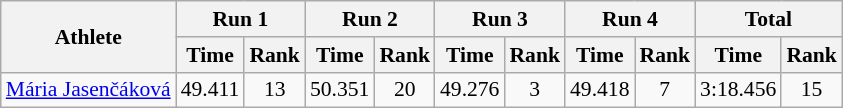<table class="wikitable" border="1" style="font-size:90%">
<tr>
<th rowspan="2">Athlete</th>
<th colspan="2">Run 1</th>
<th colspan="2">Run 2</th>
<th colspan="2">Run 3</th>
<th colspan="2">Run 4</th>
<th colspan="2">Total</th>
</tr>
<tr>
<th>Time</th>
<th>Rank</th>
<th>Time</th>
<th>Rank</th>
<th>Time</th>
<th>Rank</th>
<th>Time</th>
<th>Rank</th>
<th>Time</th>
<th>Rank</th>
</tr>
<tr>
<td><a href='#'>Mária Jasenčáková</a></td>
<td align="center">49.411</td>
<td align="center">13</td>
<td align="center">50.351</td>
<td align="center">20</td>
<td align="center">49.276</td>
<td align="center">3</td>
<td align="center">49.418</td>
<td align="center">7</td>
<td align="center">3:18.456</td>
<td align="center">15</td>
</tr>
</table>
